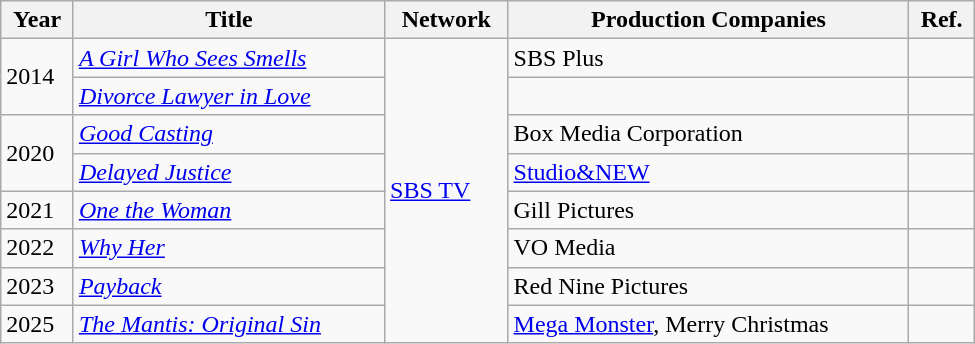<table class="wikitable" style="width:650px">
<tr>
<th>Year</th>
<th>Title</th>
<th>Network</th>
<th>Production Companies</th>
<th>Ref.</th>
</tr>
<tr>
<td rowspan="2">2014</td>
<td><em><a href='#'>A Girl Who Sees Smells</a></em></td>
<td rowspan="9"><a href='#'>SBS TV</a></td>
<td>SBS Plus</td>
<td></td>
</tr>
<tr>
<td><em><a href='#'>Divorce Lawyer in Love</a></em></td>
<td></td>
<td></td>
</tr>
<tr>
<td rowspan="2">2020</td>
<td><em><a href='#'>Good Casting</a></em></td>
<td>Box Media Corporation</td>
<td></td>
</tr>
<tr>
<td><em><a href='#'>Delayed Justice</a></em></td>
<td><a href='#'>Studio&NEW</a></td>
<td></td>
</tr>
<tr>
<td>2021</td>
<td><em><a href='#'>One the Woman</a></em></td>
<td>Gill Pictures</td>
<td></td>
</tr>
<tr>
<td>2022</td>
<td><em><a href='#'>Why Her</a></em></td>
<td>VO Media</td>
<td></td>
</tr>
<tr>
<td>2023</td>
<td><em><a href='#'>Payback</a></em></td>
<td>Red Nine Pictures</td>
<td></td>
</tr>
<tr>
<td>2025</td>
<td><em><a href='#'>The Mantis: Original Sin</a></em></td>
<td><a href='#'>Mega Monster</a>, Merry Christmas</td>
<td></td>
</tr>
</table>
